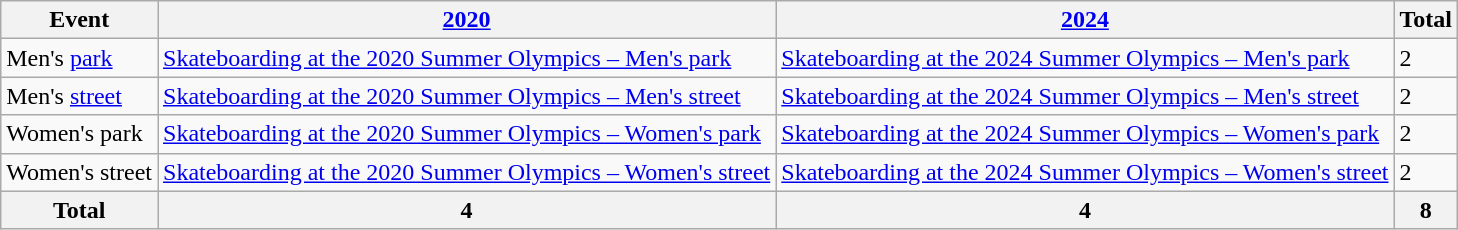<table class="wikitable">
<tr>
<th>Event</th>
<th><a href='#'>2020</a></th>
<th><a href='#'>2024</a></th>
<th>Total</th>
</tr>
<tr>
<td align=left>Men's <a href='#'>park</a></td>
<td><a href='#'>Skateboarding at the 2020 Summer Olympics – Men's park</a></td>
<td><a href='#'>Skateboarding at the 2024 Summer Olympics – Men's park</a></td>
<td>2</td>
</tr>
<tr>
<td align=left>Men's <a href='#'>street</a></td>
<td><a href='#'>Skateboarding at the 2020 Summer Olympics – Men's street</a></td>
<td><a href='#'>Skateboarding at the 2024 Summer Olympics – Men's street</a></td>
<td>2</td>
</tr>
<tr>
<td align=left>Women's park</td>
<td><a href='#'>Skateboarding at the 2020 Summer Olympics – Women's park</a></td>
<td><a href='#'>Skateboarding at the 2024 Summer Olympics – Women's park</a></td>
<td>2</td>
</tr>
<tr>
<td align=left>Women's street</td>
<td><a href='#'>Skateboarding at the 2020 Summer Olympics – Women's street</a></td>
<td><a href='#'>Skateboarding at the 2024 Summer Olympics – Women's street</a></td>
<td>2</td>
</tr>
<tr>
<th>Total</th>
<th>4</th>
<th>4</th>
<th>8</th>
</tr>
</table>
